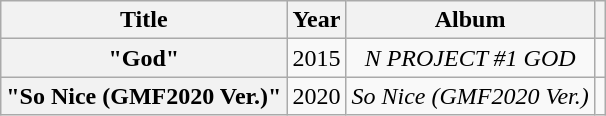<table class="wikitable plainrowheaders" style="text-align:center;">
<tr>
<th>Title</th>
<th>Year</th>
<th>Album</th>
<th scope="col" class="unsortable"></th>
</tr>
<tr>
<th scope="row">"God" <br> </th>
<td>2015</td>
<td><em>N PROJECT #1 GOD</em></td>
<td></td>
</tr>
<tr>
<th scope="row">"So Nice (GMF2020 Ver.)" <br> </th>
<td>2020</td>
<td><em>So Nice (GMF2020 Ver.)</em></td>
<td></td>
</tr>
</table>
